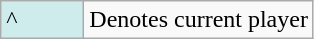<table class="wikitable">
<tr>
<td style="background:#cfecec; width:3em;">^</td>
<td>Denotes current player</td>
</tr>
</table>
